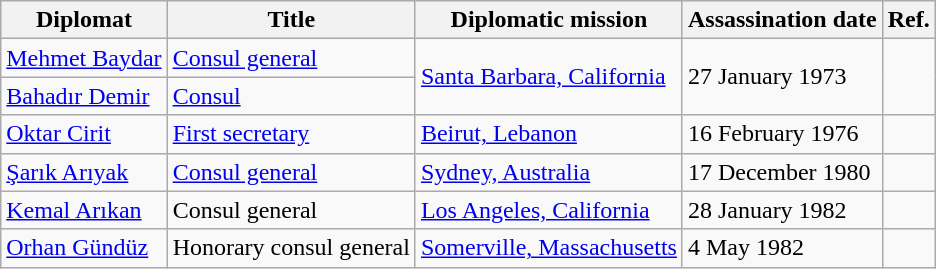<table class="wikitable">
<tr>
<th>Diplomat</th>
<th>Title</th>
<th>Diplomatic mission</th>
<th>Assassination date</th>
<th>Ref.</th>
</tr>
<tr>
<td><a href='#'>Mehmet Baydar</a></td>
<td><a href='#'>Consul general</a></td>
<td rowspan="2"><a href='#'>Santa Barbara, California</a></td>
<td rowspan="2">27 January 1973</td>
<td rowspan="2"></td>
</tr>
<tr>
<td><a href='#'>Bahadır Demir</a></td>
<td><a href='#'>Consul</a></td>
</tr>
<tr>
<td><a href='#'>Oktar Cirit</a></td>
<td><a href='#'>First secretary</a></td>
<td><a href='#'>Beirut, Lebanon</a></td>
<td>16 February 1976</td>
<td></td>
</tr>
<tr>
<td><a href='#'>Şarık Arıyak</a></td>
<td><a href='#'>Consul general</a></td>
<td><a href='#'>Sydney, Australia</a></td>
<td>17 December 1980</td>
<td></td>
</tr>
<tr>
<td><a href='#'>Kemal Arıkan</a></td>
<td>Consul general</td>
<td><a href='#'>Los Angeles, California</a></td>
<td>28 January 1982</td>
<td></td>
</tr>
<tr>
<td><a href='#'>Orhan Gündüz</a></td>
<td>Honorary consul general</td>
<td><a href='#'>Somerville, Massachusetts</a></td>
<td>4 May 1982</td>
<td></td>
</tr>
</table>
